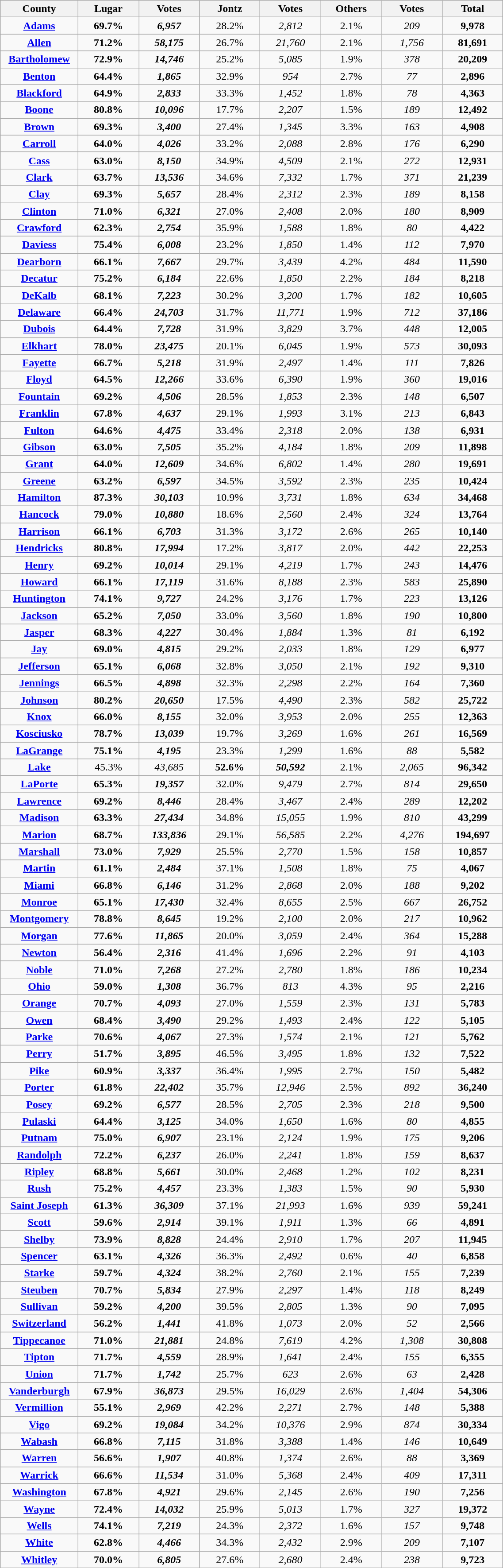<table width=60% class="wikitable sortable">
<tr>
<th width=11%>County</th>
<th width=10%>Lugar</th>
<th width=10%>Votes</th>
<th width=10%>Jontz</th>
<th width=10%>Votes</th>
<th width=10%>Others</th>
<th width=10%>Votes</th>
<th width=10%>Total</th>
</tr>
<tr style="text-align:center">
<td><strong><a href='#'>Adams</a></strong></td>
<td><strong>69.7%</strong></td>
<td><strong><em>6,957</em></strong></td>
<td>28.2%</td>
<td><em>2,812</em></td>
<td>2.1%</td>
<td><em>209</em></td>
<td><strong>9,978</strong></td>
</tr>
<tr style="text-align:center">
<td><strong><a href='#'>Allen</a></strong></td>
<td><strong>71.2%</strong></td>
<td><strong><em>58,175</em></strong></td>
<td>26.7%</td>
<td><em>21,760</em></td>
<td>2.1%</td>
<td><em>1,756</em></td>
<td><strong>81,691</strong></td>
</tr>
<tr style="text-align:center">
<td><strong><a href='#'>Bartholomew</a></strong></td>
<td><strong>72.9%</strong></td>
<td><strong><em>14,746</em></strong></td>
<td>25.2%</td>
<td><em>5,085</em></td>
<td>1.9%</td>
<td><em>378</em></td>
<td><strong>20,209</strong></td>
</tr>
<tr style="text-align:center">
<td><strong><a href='#'>Benton</a></strong></td>
<td><strong>64.4%</strong></td>
<td><strong><em>1,865</em></strong></td>
<td>32.9%</td>
<td><em>954</em></td>
<td>2.7%</td>
<td><em>77</em></td>
<td><strong>2,896</strong></td>
</tr>
<tr style="text-align:center">
<td><strong><a href='#'>Blackford</a></strong></td>
<td><strong>64.9%</strong></td>
<td><strong><em>2,833</em></strong></td>
<td>33.3%</td>
<td><em>1,452</em></td>
<td>1.8%</td>
<td><em>78</em></td>
<td><strong>4,363</strong></td>
</tr>
<tr style="text-align:center">
<td><strong><a href='#'>Boone</a></strong></td>
<td><strong>80.8%</strong></td>
<td><strong><em>10,096</em></strong></td>
<td>17.7%</td>
<td><em>2,207</em></td>
<td>1.5%</td>
<td><em>189</em></td>
<td><strong>12,492</strong></td>
</tr>
<tr style="text-align:center">
<td><strong><a href='#'>Brown</a></strong></td>
<td><strong>69.3%</strong></td>
<td><strong><em>3,400</em></strong></td>
<td>27.4%</td>
<td><em>1,345</em></td>
<td>3.3%</td>
<td><em>163</em></td>
<td><strong>4,908</strong></td>
</tr>
<tr style="text-align:center">
<td><strong><a href='#'>Carroll</a></strong></td>
<td><strong>64.0%</strong></td>
<td><strong><em>4,026</em></strong></td>
<td>33.2%</td>
<td><em>2,088</em></td>
<td>2.8%</td>
<td><em>176</em></td>
<td><strong>6,290</strong></td>
</tr>
<tr style="text-align:center">
<td><strong><a href='#'>Cass</a></strong></td>
<td><strong>63.0%</strong></td>
<td><strong><em>8,150</em></strong></td>
<td>34.9%</td>
<td><em>4,509</em></td>
<td>2.1%</td>
<td><em>272</em></td>
<td><strong>12,931</strong></td>
</tr>
<tr style="text-align:center">
<td><strong><a href='#'>Clark</a></strong></td>
<td><strong>63.7%</strong></td>
<td><strong><em>13,536</em></strong></td>
<td>34.6%</td>
<td><em>7,332</em></td>
<td>1.7%</td>
<td><em>371</em></td>
<td><strong>21,239</strong></td>
</tr>
<tr style="text-align:center">
<td><strong><a href='#'>Clay</a></strong></td>
<td><strong>69.3%</strong></td>
<td><strong><em>5,657</em></strong></td>
<td>28.4%</td>
<td><em>2,312</em></td>
<td>2.3%</td>
<td><em>189</em></td>
<td><strong>8,158</strong></td>
</tr>
<tr style="text-align:center">
<td><strong><a href='#'>Clinton</a></strong></td>
<td><strong>71.0%</strong></td>
<td><strong><em>6,321</em></strong></td>
<td>27.0%</td>
<td><em>2,408</em></td>
<td>2.0%</td>
<td><em>180</em></td>
<td><strong>8,909</strong></td>
</tr>
<tr style="text-align:center">
<td><strong><a href='#'>Crawford</a></strong></td>
<td><strong>62.3%</strong></td>
<td><strong><em>2,754</em></strong></td>
<td>35.9%</td>
<td><em>1,588</em></td>
<td>1.8%</td>
<td><em>80</em></td>
<td><strong>4,422</strong></td>
</tr>
<tr style="text-align:center">
<td><strong><a href='#'>Daviess</a></strong></td>
<td><strong>75.4%</strong></td>
<td><strong><em>6,008</em></strong></td>
<td>23.2%</td>
<td><em>1,850</em></td>
<td>1.4%</td>
<td><em>112</em></td>
<td><strong>7,970</strong></td>
</tr>
<tr style="text-align:center">
<td><strong><a href='#'>Dearborn</a></strong></td>
<td><strong>66.1%</strong></td>
<td><strong><em>7,667</em></strong></td>
<td>29.7%</td>
<td><em>3,439</em></td>
<td>4.2%</td>
<td><em>484</em></td>
<td><strong>11,590</strong></td>
</tr>
<tr style="text-align:center">
<td><strong><a href='#'>Decatur</a></strong></td>
<td><strong>75.2%</strong></td>
<td><strong><em>6,184</em></strong></td>
<td>22.6%</td>
<td><em>1,850</em></td>
<td>2.2%</td>
<td><em>184</em></td>
<td><strong>8,218</strong></td>
</tr>
<tr style="text-align:center">
<td><strong><a href='#'>DeKalb</a></strong></td>
<td><strong>68.1%</strong></td>
<td><strong><em>7,223</em></strong></td>
<td>30.2%</td>
<td><em>3,200</em></td>
<td>1.7%</td>
<td><em>182</em></td>
<td><strong>10,605</strong></td>
</tr>
<tr style="text-align:center">
<td><strong><a href='#'>Delaware</a></strong></td>
<td><strong>66.4%</strong></td>
<td><strong><em>24,703</em></strong></td>
<td>31.7%</td>
<td><em>11,771</em></td>
<td>1.9%</td>
<td><em>712</em></td>
<td><strong>37,186</strong></td>
</tr>
<tr style="text-align:center">
<td><strong><a href='#'>Dubois</a></strong></td>
<td><strong>64.4%</strong></td>
<td><strong><em>7,728</em></strong></td>
<td>31.9%</td>
<td><em>3,829</em></td>
<td>3.7%</td>
<td><em>448</em></td>
<td><strong>12,005</strong></td>
</tr>
<tr style="text-align:center">
<td><strong><a href='#'>Elkhart</a></strong></td>
<td><strong>78.0%</strong></td>
<td><strong><em>23,475</em></strong></td>
<td>20.1%</td>
<td><em>6,045</em></td>
<td>1.9%</td>
<td><em>573</em></td>
<td><strong>30,093</strong></td>
</tr>
<tr style="text-align:center">
<td><strong><a href='#'>Fayette</a></strong></td>
<td><strong>66.7%</strong></td>
<td><strong><em>5,218</em></strong></td>
<td>31.9%</td>
<td><em>2,497</em></td>
<td>1.4%</td>
<td><em>111</em></td>
<td><strong>7,826</strong></td>
</tr>
<tr style="text-align:center">
<td><strong><a href='#'>Floyd</a></strong></td>
<td><strong>64.5%</strong></td>
<td><strong><em>12,266</em></strong></td>
<td>33.6%</td>
<td><em>6,390</em></td>
<td>1.9%</td>
<td><em>360</em></td>
<td><strong>19,016</strong></td>
</tr>
<tr style="text-align:center">
<td><strong><a href='#'>Fountain</a></strong></td>
<td><strong>69.2%</strong></td>
<td><strong><em>4,506</em></strong></td>
<td>28.5%</td>
<td><em>1,853</em></td>
<td>2.3%</td>
<td><em>148</em></td>
<td><strong>6,507</strong></td>
</tr>
<tr style="text-align:center">
<td><strong><a href='#'>Franklin</a></strong></td>
<td><strong>67.8%</strong></td>
<td><strong><em>4,637</em></strong></td>
<td>29.1%</td>
<td><em>1,993</em></td>
<td>3.1%</td>
<td><em>213</em></td>
<td><strong>6,843</strong></td>
</tr>
<tr style="text-align:center">
<td><strong><a href='#'>Fulton</a></strong></td>
<td><strong>64.6%</strong></td>
<td><strong><em>4,475</em></strong></td>
<td>33.4%</td>
<td><em>2,318</em></td>
<td>2.0%</td>
<td><em>138</em></td>
<td><strong>6,931</strong></td>
</tr>
<tr style="text-align:center">
<td><strong><a href='#'>Gibson</a></strong></td>
<td><strong>63.0%</strong></td>
<td><strong><em>7,505</em></strong></td>
<td>35.2%</td>
<td><em>4,184</em></td>
<td>1.8%</td>
<td><em>209</em></td>
<td><strong>11,898</strong></td>
</tr>
<tr style="text-align:center">
<td><strong><a href='#'>Grant</a></strong></td>
<td><strong>64.0%</strong></td>
<td><strong><em>12,609</em></strong></td>
<td>34.6%</td>
<td><em>6,802</em></td>
<td>1.4%</td>
<td><em>280</em></td>
<td><strong>19,691</strong></td>
</tr>
<tr style="text-align:center">
<td><strong><a href='#'>Greene</a></strong></td>
<td><strong>63.2%</strong></td>
<td><strong><em>6,597</em></strong></td>
<td>34.5%</td>
<td><em>3,592</em></td>
<td>2.3%</td>
<td><em>235</em></td>
<td><strong>10,424</strong></td>
</tr>
<tr style="text-align:center">
<td><strong><a href='#'>Hamilton</a></strong></td>
<td><strong>87.3%</strong></td>
<td><strong><em>30,103</em></strong></td>
<td>10.9%</td>
<td><em>3,731</em></td>
<td>1.8%</td>
<td><em>634</em></td>
<td><strong>34,468</strong></td>
</tr>
<tr style="text-align:center">
<td><strong><a href='#'>Hancock</a></strong></td>
<td><strong>79.0%</strong></td>
<td><strong><em>10,880</em></strong></td>
<td>18.6%</td>
<td><em>2,560</em></td>
<td>2.4%</td>
<td><em>324</em></td>
<td><strong>13,764</strong></td>
</tr>
<tr style="text-align:center">
<td><strong><a href='#'>Harrison</a></strong></td>
<td><strong>66.1%</strong></td>
<td><strong><em>6,703</em></strong></td>
<td>31.3%</td>
<td><em>3,172</em></td>
<td>2.6%</td>
<td><em>265</em></td>
<td><strong>10,140</strong></td>
</tr>
<tr style="text-align:center">
<td><strong><a href='#'>Hendricks</a></strong></td>
<td><strong>80.8%</strong></td>
<td><strong><em>17,994</em></strong></td>
<td>17.2%</td>
<td><em>3,817</em></td>
<td>2.0%</td>
<td><em>442</em></td>
<td><strong>22,253</strong></td>
</tr>
<tr style="text-align:center">
<td><strong><a href='#'>Henry</a></strong></td>
<td><strong>69.2%</strong></td>
<td><strong><em>10,014</em></strong></td>
<td>29.1%</td>
<td><em>4,219</em></td>
<td>1.7%</td>
<td><em>243</em></td>
<td><strong>14,476</strong></td>
</tr>
<tr style="text-align:center">
<td><strong><a href='#'>Howard</a></strong></td>
<td><strong>66.1%</strong></td>
<td><strong><em>17,119</em></strong></td>
<td>31.6%</td>
<td><em>8,188</em></td>
<td>2.3%</td>
<td><em>583</em></td>
<td><strong>25,890</strong></td>
</tr>
<tr style="text-align:center">
<td><strong><a href='#'>Huntington</a></strong></td>
<td><strong>74.1%</strong></td>
<td><strong><em>9,727</em></strong></td>
<td>24.2%</td>
<td><em>3,176</em></td>
<td>1.7%</td>
<td><em>223</em></td>
<td><strong>13,126</strong></td>
</tr>
<tr style="text-align:center">
<td><strong><a href='#'>Jackson</a></strong></td>
<td><strong>65.2%</strong></td>
<td><strong><em>7,050</em></strong></td>
<td>33.0%</td>
<td><em>3,560</em></td>
<td>1.8%</td>
<td><em>190</em></td>
<td><strong>10,800</strong></td>
</tr>
<tr style="text-align:center">
<td><strong><a href='#'>Jasper</a></strong></td>
<td><strong>68.3%</strong></td>
<td><strong><em>4,227</em></strong></td>
<td>30.4%</td>
<td><em>1,884</em></td>
<td>1.3%</td>
<td><em>81</em></td>
<td><strong>6,192</strong></td>
</tr>
<tr style="text-align:center">
<td><strong><a href='#'>Jay</a></strong></td>
<td><strong>69.0%</strong></td>
<td><strong><em>4,815</em></strong></td>
<td>29.2%</td>
<td><em>2,033</em></td>
<td>1.8%</td>
<td><em>129</em></td>
<td><strong>6,977</strong></td>
</tr>
<tr style="text-align:center">
<td><strong><a href='#'>Jefferson</a></strong></td>
<td><strong>65.1%</strong></td>
<td><strong><em>6,068</em></strong></td>
<td>32.8%</td>
<td><em>3,050</em></td>
<td>2.1%</td>
<td><em>192</em></td>
<td><strong>9,310</strong></td>
</tr>
<tr style="text-align:center">
<td><strong><a href='#'>Jennings</a></strong></td>
<td><strong>66.5%</strong></td>
<td><strong><em>4,898</em></strong></td>
<td>32.3%</td>
<td><em>2,298</em></td>
<td>2.2%</td>
<td><em>164</em></td>
<td><strong>7,360</strong></td>
</tr>
<tr style="text-align:center">
<td><strong><a href='#'>Johnson</a></strong></td>
<td><strong>80.2%</strong></td>
<td><strong><em>20,650</em></strong></td>
<td>17.5%</td>
<td><em>4,490</em></td>
<td>2.3%</td>
<td><em>582</em></td>
<td><strong>25,722</strong></td>
</tr>
<tr style="text-align:center">
<td><strong><a href='#'>Knox</a></strong></td>
<td><strong>66.0%</strong></td>
<td><strong><em>8,155</em></strong></td>
<td>32.0%</td>
<td><em>3,953</em></td>
<td>2.0%</td>
<td><em>255</em></td>
<td><strong>12,363</strong></td>
</tr>
<tr style="text-align:center">
<td><strong><a href='#'>Kosciusko</a></strong></td>
<td><strong>78.7%</strong></td>
<td><strong><em>13,039</em></strong></td>
<td>19.7%</td>
<td><em>3,269</em></td>
<td>1.6%</td>
<td><em>261</em></td>
<td><strong>16,569</strong></td>
</tr>
<tr style="text-align:center">
<td><strong><a href='#'>LaGrange</a></strong></td>
<td><strong>75.1%</strong></td>
<td><strong><em>4,195</em></strong></td>
<td>23.3%</td>
<td><em>1,299</em></td>
<td>1.6%</td>
<td><em>88</em></td>
<td><strong>5,582</strong></td>
</tr>
<tr style="text-align:center">
<td><strong><a href='#'>Lake</a></strong></td>
<td>45.3%</td>
<td><em>43,685</em></td>
<td><strong>52.6%</strong></td>
<td><strong><em>50,592</em></strong></td>
<td>2.1%</td>
<td><em>2,065</em></td>
<td><strong>96,342</strong></td>
</tr>
<tr style="text-align:center">
<td><strong><a href='#'>LaPorte</a></strong></td>
<td><strong>65.3%</strong></td>
<td><strong><em>19,357</em></strong></td>
<td>32.0%</td>
<td><em>9,479</em></td>
<td>2.7%</td>
<td><em>814</em></td>
<td><strong>29,650</strong></td>
</tr>
<tr style="text-align:center">
<td><strong><a href='#'>Lawrence</a></strong></td>
<td><strong>69.2%</strong></td>
<td><strong><em>8,446</em></strong></td>
<td>28.4%</td>
<td><em>3,467</em></td>
<td>2.4%</td>
<td><em>289</em></td>
<td><strong>12,202</strong></td>
</tr>
<tr style="text-align:center">
<td><strong><a href='#'>Madison</a></strong></td>
<td><strong>63.3%</strong></td>
<td><strong><em>27,434</em></strong></td>
<td>34.8%</td>
<td><em>15,055</em></td>
<td>1.9%</td>
<td><em>810</em></td>
<td><strong>43,299</strong></td>
</tr>
<tr style="text-align:center">
<td><strong><a href='#'>Marion</a></strong></td>
<td><strong>68.7%</strong></td>
<td><strong><em>133,836</em></strong></td>
<td>29.1%</td>
<td><em>56,585</em></td>
<td>2.2%</td>
<td><em>4,276</em></td>
<td><strong>194,697</strong></td>
</tr>
<tr style="text-align:center">
<td><strong><a href='#'>Marshall</a></strong></td>
<td><strong>73.0%</strong></td>
<td><strong><em>7,929</em></strong></td>
<td>25.5%</td>
<td><em>2,770</em></td>
<td>1.5%</td>
<td><em>158</em></td>
<td><strong>10,857</strong></td>
</tr>
<tr style="text-align:center">
<td><strong><a href='#'>Martin</a></strong></td>
<td><strong>61.1%</strong></td>
<td><strong><em>2,484</em></strong></td>
<td>37.1%</td>
<td><em>1,508</em></td>
<td>1.8%</td>
<td><em>75</em></td>
<td><strong>4,067</strong></td>
</tr>
<tr style="text-align:center">
<td><strong><a href='#'>Miami</a></strong></td>
<td><strong>66.8%</strong></td>
<td><strong><em>6,146</em></strong></td>
<td>31.2%</td>
<td><em>2,868</em></td>
<td>2.0%</td>
<td><em>188</em></td>
<td><strong>9,202</strong></td>
</tr>
<tr style="text-align:center">
<td><strong><a href='#'>Monroe</a></strong></td>
<td><strong>65.1%</strong></td>
<td><strong><em>17,430</em></strong></td>
<td>32.4%</td>
<td><em>8,655</em></td>
<td>2.5%</td>
<td><em>667</em></td>
<td><strong>26,752</strong></td>
</tr>
<tr style="text-align:center">
<td><strong><a href='#'>Montgomery</a></strong></td>
<td><strong>78.8%</strong></td>
<td><strong><em>8,645</em></strong></td>
<td>19.2%</td>
<td><em>2,100</em></td>
<td>2.0%</td>
<td><em>217</em></td>
<td><strong>10,962</strong></td>
</tr>
<tr style="text-align:center">
<td><strong><a href='#'>Morgan</a></strong></td>
<td><strong>77.6%</strong></td>
<td><strong><em>11,865</em></strong></td>
<td>20.0%</td>
<td><em>3,059</em></td>
<td>2.4%</td>
<td><em>364</em></td>
<td><strong>15,288</strong></td>
</tr>
<tr style="text-align:center">
<td><strong><a href='#'>Newton</a></strong></td>
<td><strong>56.4%</strong></td>
<td><strong><em>2,316</em></strong></td>
<td>41.4%</td>
<td><em>1,696</em></td>
<td>2.2%</td>
<td><em>91</em></td>
<td><strong>4,103</strong></td>
</tr>
<tr style="text-align:center">
<td><strong><a href='#'>Noble</a></strong></td>
<td><strong>71.0%</strong></td>
<td><strong><em>7,268</em></strong></td>
<td>27.2%</td>
<td><em>2,780</em></td>
<td>1.8%</td>
<td><em>186</em></td>
<td><strong>10,234</strong></td>
</tr>
<tr style="text-align:center">
<td><strong><a href='#'>Ohio</a></strong></td>
<td><strong>59.0%</strong></td>
<td><strong><em>1,308</em></strong></td>
<td>36.7%</td>
<td><em>813</em></td>
<td>4.3%</td>
<td><em>95</em></td>
<td><strong>2,216</strong></td>
</tr>
<tr style="text-align:center">
<td><strong><a href='#'>Orange</a></strong></td>
<td><strong>70.7%</strong></td>
<td><strong><em>4,093</em></strong></td>
<td>27.0%</td>
<td><em>1,559</em></td>
<td>2.3%</td>
<td><em>131</em></td>
<td><strong>5,783</strong></td>
</tr>
<tr style="text-align:center">
<td><strong><a href='#'>Owen</a></strong></td>
<td><strong>68.4%</strong></td>
<td><strong><em>3,490</em></strong></td>
<td>29.2%</td>
<td><em>1,493</em></td>
<td>2.4%</td>
<td><em>122</em></td>
<td><strong>5,105</strong></td>
</tr>
<tr style="text-align:center">
<td><strong><a href='#'>Parke</a></strong></td>
<td><strong>70.6%</strong></td>
<td><strong><em>4,067</em></strong></td>
<td>27.3%</td>
<td><em>1,574</em></td>
<td>2.1%</td>
<td><em>121</em></td>
<td><strong>5,762</strong></td>
</tr>
<tr style="text-align:center">
<td><strong><a href='#'>Perry</a></strong></td>
<td><strong>51.7%</strong></td>
<td><strong><em>3,895</em></strong></td>
<td>46.5%</td>
<td><em>3,495</em></td>
<td>1.8%</td>
<td><em>132</em></td>
<td><strong>7,522</strong></td>
</tr>
<tr style="text-align:center">
<td><strong><a href='#'>Pike</a></strong></td>
<td><strong>60.9%</strong></td>
<td><strong><em>3,337</em></strong></td>
<td>36.4%</td>
<td><em>1,995</em></td>
<td>2.7%</td>
<td><em>150</em></td>
<td><strong>5,482</strong></td>
</tr>
<tr style="text-align:center">
<td><strong><a href='#'>Porter</a></strong></td>
<td><strong>61.8%</strong></td>
<td><strong><em>22,402</em></strong></td>
<td>35.7%</td>
<td><em>12,946</em></td>
<td>2.5%</td>
<td><em>892</em></td>
<td><strong>36,240</strong></td>
</tr>
<tr style="text-align:center">
<td><strong><a href='#'>Posey</a></strong></td>
<td><strong>69.2%</strong></td>
<td><strong><em>6,577</em></strong></td>
<td>28.5%</td>
<td><em>2,705</em></td>
<td>2.3%</td>
<td><em>218</em></td>
<td><strong>9,500</strong></td>
</tr>
<tr style="text-align:center">
<td><strong><a href='#'>Pulaski</a></strong></td>
<td><strong>64.4%</strong></td>
<td><strong><em>3,125</em></strong></td>
<td>34.0%</td>
<td><em>1,650</em></td>
<td>1.6%</td>
<td><em>80</em></td>
<td><strong>4,855</strong></td>
</tr>
<tr style="text-align:center">
<td><strong><a href='#'>Putnam</a></strong></td>
<td><strong>75.0%</strong></td>
<td><strong><em>6,907</em></strong></td>
<td>23.1%</td>
<td><em>2,124</em></td>
<td>1.9%</td>
<td><em>175</em></td>
<td><strong>9,206</strong></td>
</tr>
<tr style="text-align:center">
<td><strong><a href='#'>Randolph</a></strong></td>
<td><strong>72.2%</strong></td>
<td><strong><em>6,237</em></strong></td>
<td>26.0%</td>
<td><em>2,241</em></td>
<td>1.8%</td>
<td><em>159</em></td>
<td><strong>8,637</strong></td>
</tr>
<tr style="text-align:center">
<td><strong><a href='#'>Ripley</a></strong></td>
<td><strong>68.8%</strong></td>
<td><strong><em>5,661</em></strong></td>
<td>30.0%</td>
<td><em>2,468</em></td>
<td>1.2%</td>
<td><em>102</em></td>
<td><strong>8,231</strong></td>
</tr>
<tr style="text-align:center">
<td><strong><a href='#'>Rush</a></strong></td>
<td><strong>75.2%</strong></td>
<td><strong><em>4,457</em></strong></td>
<td>23.3%</td>
<td><em>1,383</em></td>
<td>1.5%</td>
<td><em>90</em></td>
<td><strong>5,930</strong></td>
</tr>
<tr style="text-align:center">
<td><strong><a href='#'>Saint Joseph</a></strong></td>
<td><strong>61.3%</strong></td>
<td><strong><em>36,309</em></strong></td>
<td>37.1%</td>
<td><em>21,993</em></td>
<td>1.6%</td>
<td><em>939</em></td>
<td><strong>59,241</strong></td>
</tr>
<tr style="text-align:center">
<td><strong><a href='#'>Scott</a></strong></td>
<td><strong>59.6%</strong></td>
<td><strong><em>2,914</em></strong></td>
<td>39.1%</td>
<td><em>1,911</em></td>
<td>1.3%</td>
<td><em>66</em></td>
<td><strong>4,891</strong></td>
</tr>
<tr style="text-align:center">
<td><strong><a href='#'>Shelby</a></strong></td>
<td><strong>73.9%</strong></td>
<td><strong><em>8,828</em></strong></td>
<td>24.4%</td>
<td><em>2,910</em></td>
<td>1.7%</td>
<td><em>207</em></td>
<td><strong>11,945</strong></td>
</tr>
<tr style="text-align:center">
<td><strong><a href='#'>Spencer</a></strong></td>
<td><strong>63.1%</strong></td>
<td><strong><em>4,326</em></strong></td>
<td>36.3%</td>
<td><em>2,492</em></td>
<td>0.6%</td>
<td><em>40</em></td>
<td><strong>6,858</strong></td>
</tr>
<tr style="text-align:center">
<td><strong><a href='#'>Starke</a></strong></td>
<td><strong>59.7%</strong></td>
<td><strong><em>4,324</em></strong></td>
<td>38.2%</td>
<td><em>2,760</em></td>
<td>2.1%</td>
<td><em>155</em></td>
<td><strong>7,239</strong></td>
</tr>
<tr style="text-align:center">
<td><strong><a href='#'>Steuben</a></strong></td>
<td><strong>70.7%</strong></td>
<td><strong><em>5,834</em></strong></td>
<td>27.9%</td>
<td><em>2,297</em></td>
<td>1.4%</td>
<td><em>118</em></td>
<td><strong>8,249</strong></td>
</tr>
<tr style="text-align:center">
<td><strong><a href='#'>Sullivan</a></strong></td>
<td><strong>59.2%</strong></td>
<td><strong><em>4,200</em></strong></td>
<td>39.5%</td>
<td><em>2,805</em></td>
<td>1.3%</td>
<td><em>90</em></td>
<td><strong>7,095</strong></td>
</tr>
<tr style="text-align:center">
<td><strong><a href='#'>Switzerland</a></strong></td>
<td><strong>56.2%</strong></td>
<td><strong><em>1,441</em></strong></td>
<td>41.8%</td>
<td><em>1,073</em></td>
<td>2.0%</td>
<td><em>52</em></td>
<td><strong>2,566</strong></td>
</tr>
<tr style="text-align:center">
<td><strong><a href='#'>Tippecanoe</a></strong></td>
<td><strong>71.0%</strong></td>
<td><strong><em>21,881</em></strong></td>
<td>24.8%</td>
<td><em>7,619</em></td>
<td>4.2%</td>
<td><em>1,308</em></td>
<td><strong>30,808</strong></td>
</tr>
<tr style="text-align:center">
<td><strong><a href='#'>Tipton</a></strong></td>
<td><strong>71.7%</strong></td>
<td><strong><em>4,559</em></strong></td>
<td>28.9%</td>
<td><em>1,641</em></td>
<td>2.4%</td>
<td><em>155</em></td>
<td><strong>6,355</strong></td>
</tr>
<tr style="text-align:center">
<td><strong><a href='#'>Union</a></strong></td>
<td><strong>71.7%</strong></td>
<td><strong><em>1,742</em></strong></td>
<td>25.7%</td>
<td><em>623</em></td>
<td>2.6%</td>
<td><em>63</em></td>
<td><strong>2,428</strong></td>
</tr>
<tr style="text-align:center">
<td><strong><a href='#'>Vanderburgh</a></strong></td>
<td><strong>67.9%</strong></td>
<td><strong><em>36,873</em></strong></td>
<td>29.5%</td>
<td><em>16,029</em></td>
<td>2.6%</td>
<td><em>1,404</em></td>
<td><strong>54,306</strong></td>
</tr>
<tr style="text-align:center">
<td><strong><a href='#'>Vermillion</a></strong></td>
<td><strong>55.1%</strong></td>
<td><strong><em>2,969</em></strong></td>
<td>42.2%</td>
<td><em>2,271</em></td>
<td>2.7%</td>
<td><em>148</em></td>
<td><strong>5,388</strong></td>
</tr>
<tr style="text-align:center">
<td><strong><a href='#'>Vigo</a></strong></td>
<td><strong>69.2%</strong></td>
<td><strong><em>19,084</em></strong></td>
<td>34.2%</td>
<td><em>10,376</em></td>
<td>2.9%</td>
<td><em>874</em></td>
<td><strong>30,334</strong></td>
</tr>
<tr style="text-align:center">
<td><strong><a href='#'>Wabash</a></strong></td>
<td><strong>66.8%</strong></td>
<td><strong><em>7,115</em></strong></td>
<td>31.8%</td>
<td><em>3,388</em></td>
<td>1.4%</td>
<td><em>146</em></td>
<td><strong>10,649</strong></td>
</tr>
<tr style="text-align:center">
<td><strong><a href='#'>Warren</a></strong></td>
<td><strong>56.6%</strong></td>
<td><strong><em>1,907</em></strong></td>
<td>40.8%</td>
<td><em>1,374</em></td>
<td>2.6%</td>
<td><em>88</em></td>
<td><strong>3,369</strong></td>
</tr>
<tr style="text-align:center">
<td><strong><a href='#'>Warrick</a></strong></td>
<td><strong>66.6%</strong></td>
<td><strong><em>11,534</em></strong></td>
<td>31.0%</td>
<td><em>5,368</em></td>
<td>2.4%</td>
<td><em>409</em></td>
<td><strong>17,311</strong></td>
</tr>
<tr style="text-align:center">
<td><strong><a href='#'>Washington</a></strong></td>
<td><strong>67.8%</strong></td>
<td><strong><em>4,921</em></strong></td>
<td>29.6%</td>
<td><em>2,145</em></td>
<td>2.6%</td>
<td><em>190</em></td>
<td><strong>7,256</strong></td>
</tr>
<tr style="text-align:center">
<td><strong><a href='#'>Wayne</a></strong></td>
<td><strong>72.4%</strong></td>
<td><strong><em>14,032</em></strong></td>
<td>25.9%</td>
<td><em>5,013</em></td>
<td>1.7%</td>
<td><em>327</em></td>
<td><strong>19,372</strong></td>
</tr>
<tr style="text-align:center">
<td><strong><a href='#'>Wells</a></strong></td>
<td><strong>74.1%</strong></td>
<td><strong><em>7,219</em></strong></td>
<td>24.3%</td>
<td><em>2,372</em></td>
<td>1.6%</td>
<td><em>157</em></td>
<td><strong>9,748</strong></td>
</tr>
<tr style="text-align:center">
<td><strong><a href='#'>White</a></strong></td>
<td><strong>62.8%</strong></td>
<td><strong><em>4,466</em></strong></td>
<td>34.3%</td>
<td><em>2,432</em></td>
<td>2.9%</td>
<td><em>209</em></td>
<td><strong>7,107</strong></td>
</tr>
<tr style="text-align:center">
<td><strong><a href='#'>Whitley</a></strong></td>
<td><strong>70.0%</strong></td>
<td><strong><em>6,805</em></strong></td>
<td>27.6%</td>
<td><em>2,680</em></td>
<td>2.4%</td>
<td><em>238</em></td>
<td><strong>9,723</strong></td>
</tr>
</table>
